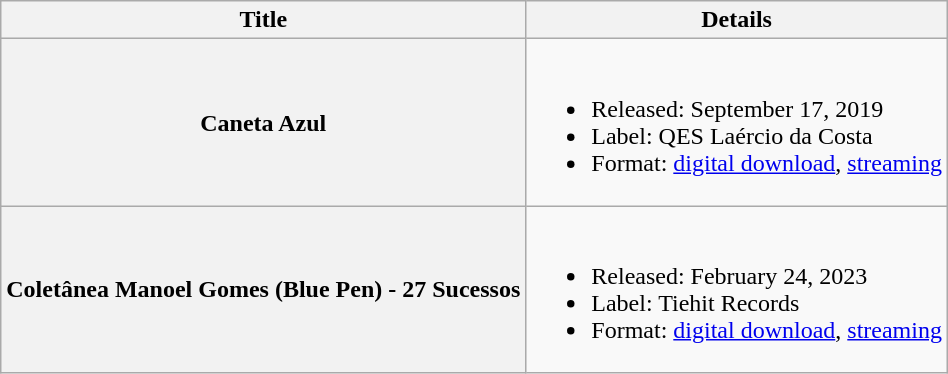<table class="wikitable">
<tr>
<th>Title</th>
<th>Details</th>
</tr>
<tr>
<th>Caneta Azul</th>
<td><br><ul><li>Released: September 17, 2019</li><li>Label: QES Laércio da Costa</li><li>Format: <a href='#'>digital download</a>, <a href='#'>streaming</a></li></ul></td>
</tr>
<tr>
<th>Coletânea Manoel Gomes (Blue Pen) - 27 Sucessos</th>
<td><br><ul><li>Released: February 24, 2023</li><li>Label: Tiehit Records</li><li>Format: <a href='#'>digital download</a>, <a href='#'>streaming</a></li></ul></td>
</tr>
</table>
